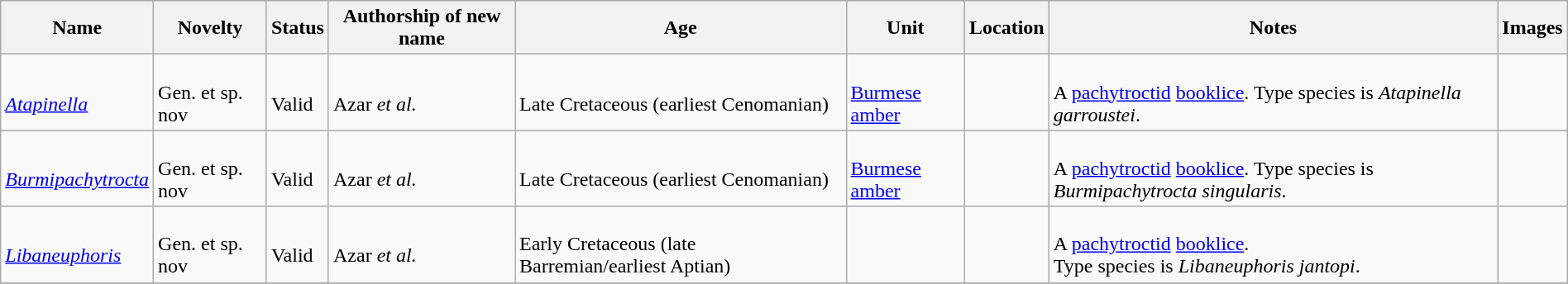<table class="wikitable sortable" align="center" width="100%">
<tr>
<th>Name</th>
<th>Novelty</th>
<th>Status</th>
<th>Authorship of new name</th>
<th>Age</th>
<th>Unit</th>
<th>Location</th>
<th>Notes</th>
<th>Images</th>
</tr>
<tr>
<td><br><em><a href='#'>Atapinella</a></em></td>
<td><br>Gen. et sp. nov</td>
<td><br>Valid</td>
<td><br>Azar <em>et al.</em></td>
<td><br>Late Cretaceous (earliest Cenomanian)</td>
<td><br><a href='#'>Burmese amber</a></td>
<td><br></td>
<td><br>A <a href='#'>pachytroctid</a> <a href='#'>booklice</a>. Type species is <em>Atapinella garroustei</em>.</td>
<td></td>
</tr>
<tr>
<td><br><em><a href='#'>Burmipachytrocta</a></em></td>
<td><br>Gen. et sp. nov</td>
<td><br>Valid</td>
<td><br>Azar <em>et al.</em></td>
<td><br>Late Cretaceous (earliest Cenomanian)</td>
<td><br><a href='#'>Burmese amber</a></td>
<td><br></td>
<td><br>A <a href='#'>pachytroctid</a> <a href='#'>booklice</a>. Type species is <em>Burmipachytrocta singularis</em>.</td>
<td></td>
</tr>
<tr>
<td><br><em><a href='#'>Libaneuphoris</a></em></td>
<td><br>Gen. et sp. nov</td>
<td><br>Valid</td>
<td><br>Azar <em>et al.</em></td>
<td><br>Early Cretaceous (late Barremian/earliest Aptian)</td>
<td></td>
<td><br></td>
<td><br>A <a href='#'>pachytroctid</a> <a href='#'>booklice</a>.<br> Type species is <em>Libaneuphoris jantopi</em>.</td>
<td></td>
</tr>
<tr>
</tr>
</table>
